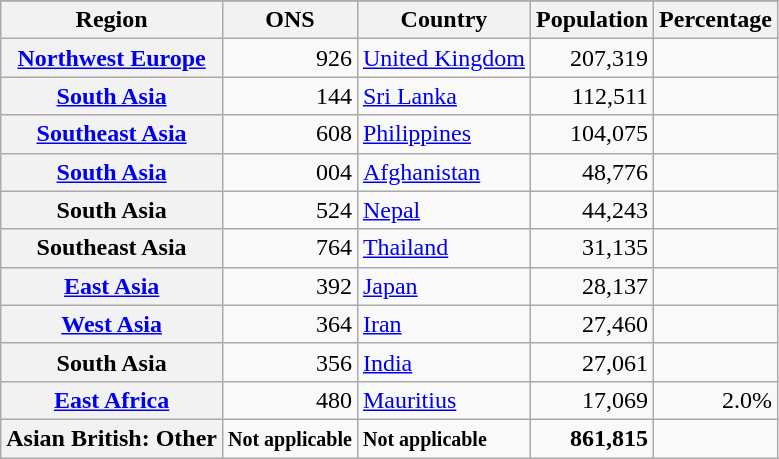<table class="wikitable sortable plainrowheaders" style="text-align:right">
<tr>
</tr>
<tr>
<th scope="col">Region</th>
<th scope="col">ONS</th>
<th scope="col">Country</th>
<th scope="col">Population</th>
<th scope="col">Percentage</th>
</tr>
<tr>
<th scope="row"><a href='#'>Northwest Europe</a></th>
<td>926</td>
<td align=left><a href='#'>United Kingdom</a></td>
<td>207,319</td>
<td></td>
</tr>
<tr>
<th scope="row"><a href='#'>South Asia</a></th>
<td>144</td>
<td align=left><a href='#'>Sri Lanka</a></td>
<td>112,511</td>
<td></td>
</tr>
<tr>
<th scope="row"><a href='#'>Southeast Asia</a></th>
<td>608</td>
<td align=left><a href='#'>Philippines</a></td>
<td>104,075</td>
<td></td>
</tr>
<tr>
<th scope="row"><a href='#'>South Asia</a></th>
<td>004</td>
<td align=left><a href='#'>Afghanistan</a></td>
<td>48,776</td>
<td></td>
</tr>
<tr>
<th scope="row">South Asia</th>
<td>524</td>
<td align=left><a href='#'>Nepal</a></td>
<td>44,243</td>
<td></td>
</tr>
<tr>
<th scope="row">Southeast Asia</th>
<td>764</td>
<td align=left><a href='#'>Thailand</a></td>
<td>31,135</td>
<td></td>
</tr>
<tr>
<th scope="row"><a href='#'>East Asia</a></th>
<td>392</td>
<td align=left><a href='#'>Japan</a></td>
<td>28,137</td>
<td></td>
</tr>
<tr>
<th scope="row"><a href='#'>West Asia</a></th>
<td>364</td>
<td align=left><a href='#'>Iran</a></td>
<td>27,460</td>
<td></td>
</tr>
<tr>
<th scope="row">South Asia</th>
<td>356</td>
<td align=left><a href='#'>India</a></td>
<td>27,061</td>
<td></td>
</tr>
<tr>
<th scope="row"><a href='#'>East Africa</a></th>
<td>480</td>
<td align=left><a href='#'>Mauritius</a></td>
<td>17,069</td>
<td>2.0%</td>
</tr>
<tr>
<th scope="row"> <strong>Asian British: Other</strong></th>
<td align=left><strong><small>Not applicable</small></strong></td>
<td align=left><strong><small>Not applicable</small></strong></td>
<td><strong>861,815</strong></td>
<td><strong></strong></td>
</tr>
</table>
